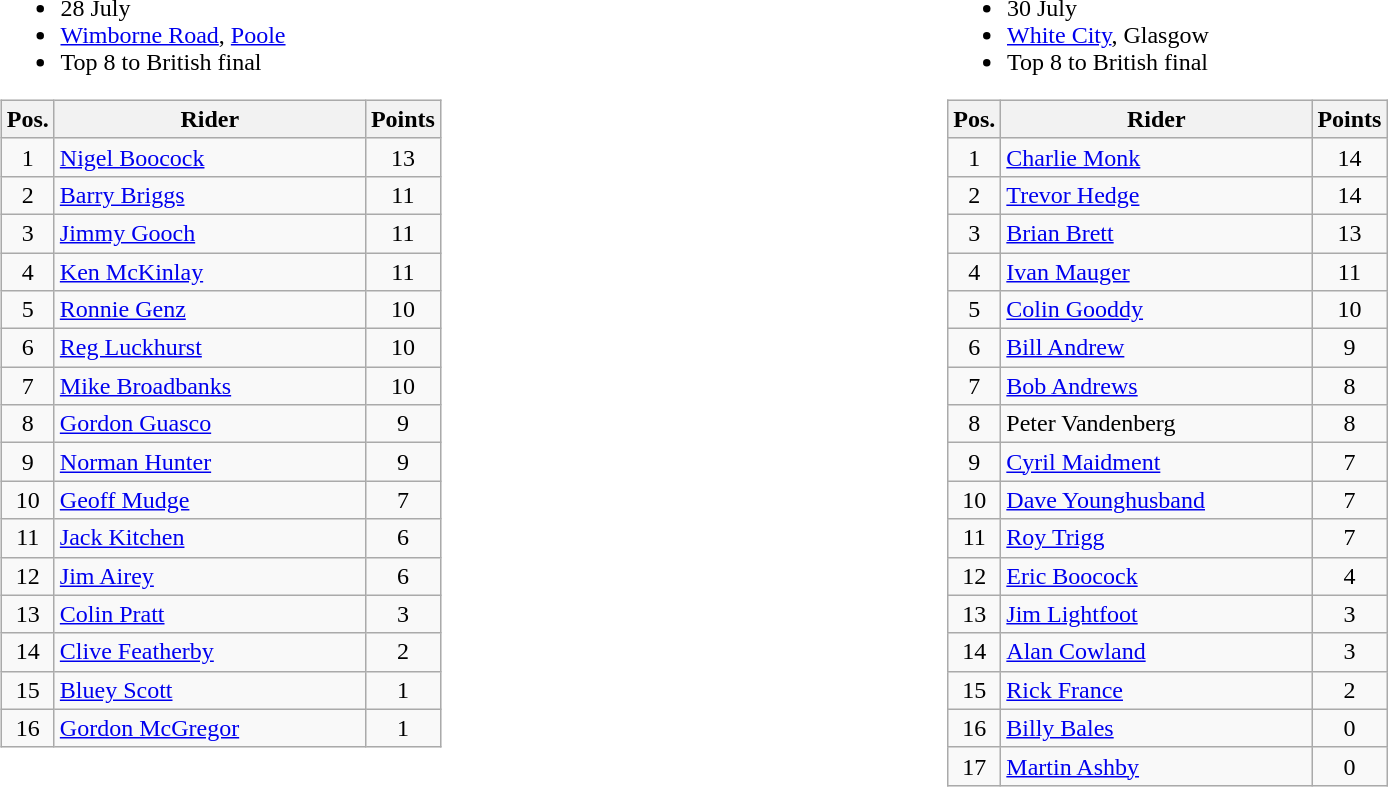<table width=100%>
<tr>
<td width=50% valign=top><br><ul><li>28 July</li><li> <a href='#'>Wimborne Road</a>, <a href='#'>Poole</a></li><li>Top 8 to British final</li></ul><table class="wikitable" style="text-align:center;">
<tr>
<th width=25px>Pos.</th>
<th width=200px>Rider</th>
<th width=40px>Points</th>
</tr>
<tr>
<td>1</td>
<td align=left> <a href='#'>Nigel Boocock</a></td>
<td>13</td>
</tr>
<tr>
<td>2</td>
<td align=left> <a href='#'>Barry Briggs</a></td>
<td>11</td>
</tr>
<tr>
<td>3</td>
<td align=left> <a href='#'>Jimmy Gooch</a></td>
<td>11</td>
</tr>
<tr>
<td>4</td>
<td align=left> <a href='#'>Ken McKinlay</a></td>
<td>11</td>
</tr>
<tr>
<td>5</td>
<td align=left> <a href='#'>Ronnie Genz</a></td>
<td>10</td>
</tr>
<tr>
<td>6</td>
<td align=left> <a href='#'>Reg Luckhurst</a></td>
<td>10</td>
</tr>
<tr>
<td>7</td>
<td align=left> <a href='#'>Mike Broadbanks</a></td>
<td>10</td>
</tr>
<tr>
<td>8</td>
<td align=left> <a href='#'>Gordon Guasco</a></td>
<td>9</td>
</tr>
<tr>
<td>9</td>
<td align=left> <a href='#'>Norman Hunter</a></td>
<td>9</td>
</tr>
<tr>
<td>10</td>
<td align=left> <a href='#'>Geoff Mudge</a></td>
<td>7</td>
</tr>
<tr>
<td>11</td>
<td align=left> <a href='#'>Jack Kitchen</a></td>
<td>6</td>
</tr>
<tr>
<td>12</td>
<td align=left> <a href='#'>Jim Airey</a></td>
<td>6</td>
</tr>
<tr>
<td>13</td>
<td align=left> <a href='#'>Colin Pratt</a></td>
<td>3</td>
</tr>
<tr>
<td>14</td>
<td align=left> <a href='#'>Clive Featherby</a></td>
<td>2</td>
</tr>
<tr>
<td>15</td>
<td align=left> <a href='#'>Bluey Scott</a></td>
<td>1</td>
</tr>
<tr>
<td>16</td>
<td align=left> <a href='#'>Gordon McGregor</a></td>
<td>1</td>
</tr>
</table>
</td>
<td width=50% valign=top><br><ul><li>30 July</li><li> <a href='#'>White City</a>, Glasgow</li><li>Top 8 to British final</li></ul><table class="wikitable" style="text-align:center;">
<tr>
<th width=25px>Pos.</th>
<th width=200px>Rider</th>
<th width=40px>Points</th>
</tr>
<tr>
<td>1</td>
<td align=left> <a href='#'>Charlie Monk</a></td>
<td>14</td>
</tr>
<tr>
<td>2</td>
<td align=left> <a href='#'>Trevor Hedge</a></td>
<td>14</td>
</tr>
<tr>
<td>3</td>
<td align=left> <a href='#'>Brian Brett</a></td>
<td>13</td>
</tr>
<tr>
<td>4</td>
<td align=left> <a href='#'>Ivan Mauger</a></td>
<td>11</td>
</tr>
<tr>
<td>5</td>
<td align=left> <a href='#'>Colin Gooddy</a></td>
<td>10</td>
</tr>
<tr>
<td>6</td>
<td align=left> <a href='#'>Bill Andrew</a></td>
<td>9</td>
</tr>
<tr>
<td>7</td>
<td align=left> <a href='#'>Bob Andrews</a></td>
<td>8</td>
</tr>
<tr>
<td>8</td>
<td align=left> Peter Vandenberg</td>
<td>8</td>
</tr>
<tr>
<td>9</td>
<td align=left> <a href='#'>Cyril Maidment</a></td>
<td>7</td>
</tr>
<tr>
<td>10</td>
<td align=left> <a href='#'>Dave Younghusband</a></td>
<td>7</td>
</tr>
<tr>
<td>11</td>
<td align=left> <a href='#'>Roy Trigg</a></td>
<td>7</td>
</tr>
<tr>
<td>12</td>
<td align=left> <a href='#'>Eric Boocock</a></td>
<td>4</td>
</tr>
<tr>
<td>13</td>
<td align=left> <a href='#'>Jim Lightfoot</a></td>
<td>3</td>
</tr>
<tr>
<td>14</td>
<td align=left> <a href='#'>Alan Cowland</a></td>
<td>3</td>
</tr>
<tr>
<td>15</td>
<td align=left> <a href='#'>Rick France</a></td>
<td>2</td>
</tr>
<tr>
<td>16</td>
<td align=left> <a href='#'>Billy Bales</a></td>
<td>0</td>
</tr>
<tr>
<td>17</td>
<td align=left> <a href='#'>Martin Ashby</a></td>
<td>0</td>
</tr>
</table>
</td>
</tr>
</table>
